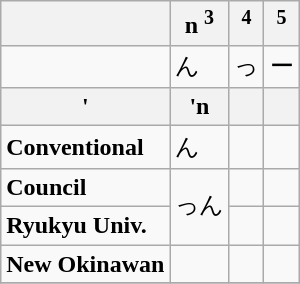<table class="wikitable">
<tr>
<th></th>
<th>n <sup>3</sup></th>
<th><sup>4</sup></th>
<th><sup>5</sup></th>
</tr>
<tr>
<td></td>
<td>ん</td>
<td>っ</td>
<td>ー</td>
</tr>
<tr>
<th>'</th>
<th>'n</th>
<th></th>
<th></th>
</tr>
<tr>
<td><strong>Conventional</strong></td>
<td>ん</td>
<td></td>
<td></td>
</tr>
<tr>
<td><strong>Council</strong></td>
<td rowspan=2>っん</td>
<td></td>
<td></td>
</tr>
<tr>
<td><strong>Ryukyu Univ.</strong></td>
<td></td>
<td></td>
</tr>
<tr>
<td><strong>New Okinawan</strong></td>
<td></td>
<td></td>
<td></td>
</tr>
<tr>
</tr>
</table>
